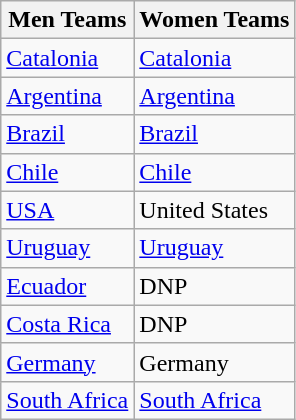<table class="wikitable">
<tr>
<th>Men Teams</th>
<th>Women Teams</th>
</tr>
<tr>
<td> <a href='#'>Catalonia</a></td>
<td> <a href='#'>Catalonia</a></td>
</tr>
<tr>
<td> <a href='#'>Argentina</a></td>
<td> <a href='#'>Argentina</a></td>
</tr>
<tr>
<td> <a href='#'>Brazil</a></td>
<td> <a href='#'>Brazil</a></td>
</tr>
<tr>
<td> <a href='#'>Chile</a></td>
<td> <a href='#'>Chile</a></td>
</tr>
<tr>
<td> <a href='#'>USA</a></td>
<td> United States</td>
</tr>
<tr>
<td> <a href='#'>Uruguay</a></td>
<td> <a href='#'>Uruguay</a></td>
</tr>
<tr>
<td> <a href='#'>Ecuador</a></td>
<td>DNP</td>
</tr>
<tr>
<td> <a href='#'>Costa Rica</a></td>
<td>DNP</td>
</tr>
<tr>
<td> <a href='#'>Germany</a></td>
<td> Germany</td>
</tr>
<tr>
<td> <a href='#'>South Africa</a></td>
<td> <a href='#'>South Africa</a></td>
</tr>
</table>
